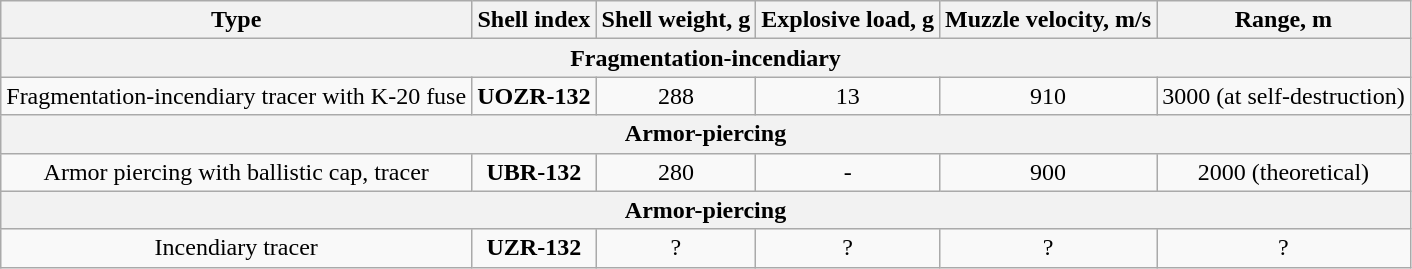<table class="wikitable" style="text-align:center">
<tr>
<th>Type</th>
<th>Shell index</th>
<th>Shell weight, g</th>
<th>Explosive load, g</th>
<th>Muzzle velocity, m/s</th>
<th>Range, m</th>
</tr>
<tr>
<th colspan="6">Fragmentation-incendiary</th>
</tr>
<tr>
<td>Fragmentation-incendiary tracer with K-20 fuse</td>
<td><strong>UOZR-132</strong></td>
<td>288</td>
<td>13</td>
<td>910</td>
<td>3000 (at self-destruction)</td>
</tr>
<tr>
<th colspan="6">Armor-piercing</th>
</tr>
<tr>
<td>Armor piercing with ballistic cap, tracer</td>
<td><strong>UBR-132</strong></td>
<td>280</td>
<td>-</td>
<td>900</td>
<td>2000 (theoretical)</td>
</tr>
<tr>
<th colspan="6">Armor-piercing</th>
</tr>
<tr>
<td>Incendiary tracer</td>
<td><strong>UZR-132</strong></td>
<td>?</td>
<td>?</td>
<td>?</td>
<td>?</td>
</tr>
</table>
